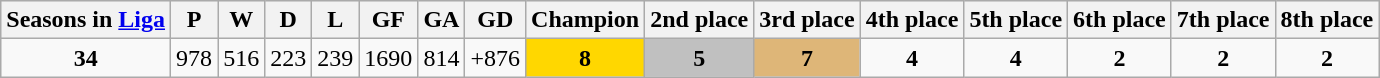<table class="wikitable" align=center>
<tr bgcolor="#efefef">
<th>Seasons in <a href='#'>Liga</a></th>
<th>P</th>
<th>W</th>
<th>D</th>
<th>L</th>
<th>GF</th>
<th>GA</th>
<th>GD</th>
<th>Champion</th>
<th>2nd place</th>
<th>3rd place</th>
<th>4th place</th>
<th>5th place</th>
<th>6th place</th>
<th>7th place</th>
<th>8th place</th>
</tr>
<tr align=center>
<td><strong>34</strong></td>
<td>978</td>
<td>516</td>
<td>223</td>
<td>239</td>
<td>1690</td>
<td>814</td>
<td>+876</td>
<td bgcolor=gold><strong>8</strong></td>
<td bgcolor=silver><strong>5</strong></td>
<td bgcolor=#deb678><strong>7</strong></td>
<td><strong>4</strong></td>
<td><strong>4</strong></td>
<td><strong>2</strong></td>
<td><strong>2</strong></td>
<td><strong>2</strong></td>
</tr>
</table>
